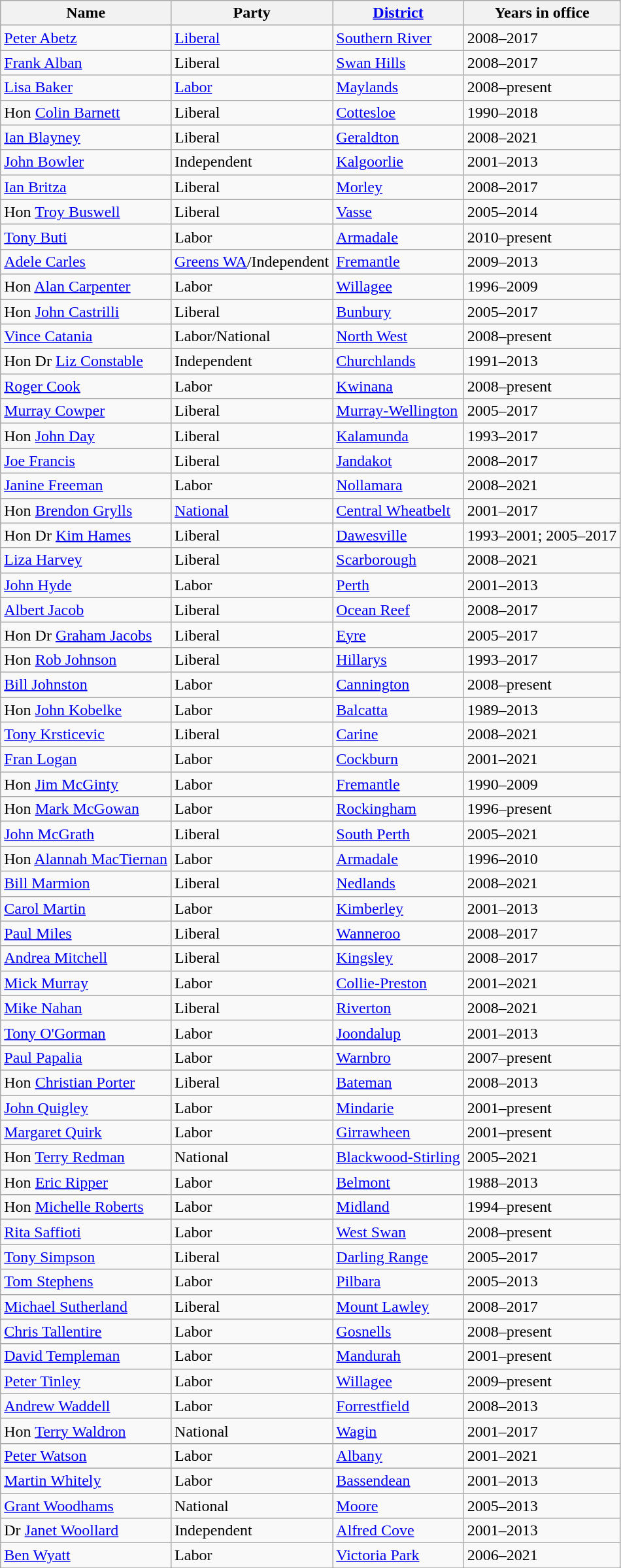<table class="wikitable sortable">
<tr>
<th><strong>Name</strong></th>
<th><strong>Party</strong></th>
<th><strong><a href='#'>District</a></strong></th>
<th><strong>Years in office</strong></th>
</tr>
<tr>
<td><a href='#'>Peter Abetz</a></td>
<td><a href='#'>Liberal</a></td>
<td><a href='#'>Southern River</a></td>
<td>2008–2017</td>
</tr>
<tr>
<td><a href='#'>Frank Alban</a></td>
<td>Liberal</td>
<td><a href='#'>Swan Hills</a></td>
<td>2008–2017</td>
</tr>
<tr>
<td><a href='#'>Lisa Baker</a></td>
<td><a href='#'>Labor</a></td>
<td><a href='#'>Maylands</a></td>
<td>2008–present</td>
</tr>
<tr>
<td>Hon <a href='#'>Colin Barnett</a></td>
<td>Liberal</td>
<td><a href='#'>Cottesloe</a></td>
<td>1990–2018</td>
</tr>
<tr>
<td><a href='#'>Ian Blayney</a></td>
<td>Liberal</td>
<td><a href='#'>Geraldton</a></td>
<td>2008–2021</td>
</tr>
<tr>
<td><a href='#'>John Bowler</a></td>
<td>Independent</td>
<td><a href='#'>Kalgoorlie</a></td>
<td>2001–2013</td>
</tr>
<tr>
<td><a href='#'>Ian Britza</a></td>
<td>Liberal</td>
<td><a href='#'>Morley</a></td>
<td>2008–2017</td>
</tr>
<tr>
<td>Hon <a href='#'>Troy Buswell</a></td>
<td>Liberal</td>
<td><a href='#'>Vasse</a></td>
<td>2005–2014</td>
</tr>
<tr>
<td><a href='#'>Tony Buti</a> </td>
<td>Labor</td>
<td><a href='#'>Armadale</a></td>
<td>2010–present</td>
</tr>
<tr>
<td><a href='#'>Adele Carles</a> </td>
<td><a href='#'>Greens WA</a>/Independent</td>
<td><a href='#'>Fremantle</a></td>
<td>2009–2013</td>
</tr>
<tr>
<td>Hon <a href='#'>Alan Carpenter</a> </td>
<td>Labor</td>
<td><a href='#'>Willagee</a></td>
<td>1996–2009</td>
</tr>
<tr>
<td>Hon <a href='#'>John Castrilli</a></td>
<td>Liberal</td>
<td><a href='#'>Bunbury</a></td>
<td>2005–2017</td>
</tr>
<tr>
<td><a href='#'>Vince Catania</a></td>
<td>Labor/National</td>
<td><a href='#'>North West</a></td>
<td>2008–present</td>
</tr>
<tr>
<td>Hon Dr <a href='#'>Liz Constable</a></td>
<td>Independent</td>
<td><a href='#'>Churchlands</a></td>
<td>1991–2013</td>
</tr>
<tr>
<td><a href='#'>Roger Cook</a></td>
<td>Labor</td>
<td><a href='#'>Kwinana</a></td>
<td>2008–present</td>
</tr>
<tr>
<td><a href='#'>Murray Cowper</a></td>
<td>Liberal</td>
<td><a href='#'>Murray-Wellington</a></td>
<td>2005–2017</td>
</tr>
<tr>
<td>Hon <a href='#'>John Day</a></td>
<td>Liberal</td>
<td><a href='#'>Kalamunda</a></td>
<td>1993–2017</td>
</tr>
<tr>
<td><a href='#'>Joe Francis</a></td>
<td>Liberal</td>
<td><a href='#'>Jandakot</a></td>
<td>2008–2017</td>
</tr>
<tr>
<td><a href='#'>Janine Freeman</a></td>
<td>Labor</td>
<td><a href='#'>Nollamara</a></td>
<td>2008–2021</td>
</tr>
<tr>
<td>Hon <a href='#'>Brendon Grylls</a></td>
<td><a href='#'>National</a></td>
<td><a href='#'>Central Wheatbelt</a></td>
<td>2001–2017</td>
</tr>
<tr>
<td>Hon Dr <a href='#'>Kim Hames</a></td>
<td>Liberal</td>
<td><a href='#'>Dawesville</a></td>
<td>1993–2001; 2005–2017</td>
</tr>
<tr>
<td><a href='#'>Liza Harvey</a></td>
<td>Liberal</td>
<td><a href='#'>Scarborough</a></td>
<td>2008–2021</td>
</tr>
<tr>
<td><a href='#'>John Hyde</a></td>
<td>Labor</td>
<td><a href='#'>Perth</a></td>
<td>2001–2013</td>
</tr>
<tr>
<td><a href='#'>Albert Jacob</a></td>
<td>Liberal</td>
<td><a href='#'>Ocean Reef</a></td>
<td>2008–2017</td>
</tr>
<tr>
<td>Hon Dr <a href='#'>Graham Jacobs</a></td>
<td>Liberal</td>
<td><a href='#'>Eyre</a></td>
<td>2005–2017</td>
</tr>
<tr>
<td>Hon <a href='#'>Rob Johnson</a></td>
<td>Liberal</td>
<td><a href='#'>Hillarys</a></td>
<td>1993–2017</td>
</tr>
<tr>
<td><a href='#'>Bill Johnston</a></td>
<td>Labor</td>
<td><a href='#'>Cannington</a></td>
<td>2008–present</td>
</tr>
<tr>
<td>Hon <a href='#'>John Kobelke</a></td>
<td>Labor</td>
<td><a href='#'>Balcatta</a></td>
<td>1989–2013</td>
</tr>
<tr>
<td><a href='#'>Tony Krsticevic</a></td>
<td>Liberal</td>
<td><a href='#'>Carine</a></td>
<td>2008–2021</td>
</tr>
<tr>
<td><a href='#'>Fran Logan</a></td>
<td>Labor</td>
<td><a href='#'>Cockburn</a></td>
<td>2001–2021</td>
</tr>
<tr>
<td>Hon <a href='#'>Jim McGinty</a></td>
<td>Labor</td>
<td><a href='#'>Fremantle</a></td>
<td>1990–2009</td>
</tr>
<tr>
<td>Hon <a href='#'>Mark McGowan</a></td>
<td>Labor</td>
<td><a href='#'>Rockingham</a></td>
<td>1996–present</td>
</tr>
<tr>
<td><a href='#'>John McGrath</a></td>
<td>Liberal</td>
<td><a href='#'>South Perth</a></td>
<td>2005–2021</td>
</tr>
<tr>
<td>Hon <a href='#'>Alannah MacTiernan</a> </td>
<td>Labor</td>
<td><a href='#'>Armadale</a></td>
<td>1996–2010</td>
</tr>
<tr>
<td><a href='#'>Bill Marmion</a></td>
<td>Liberal</td>
<td><a href='#'>Nedlands</a></td>
<td>2008–2021</td>
</tr>
<tr>
<td><a href='#'>Carol Martin</a></td>
<td>Labor</td>
<td><a href='#'>Kimberley</a></td>
<td>2001–2013</td>
</tr>
<tr>
<td><a href='#'>Paul Miles</a></td>
<td>Liberal</td>
<td><a href='#'>Wanneroo</a></td>
<td>2008–2017</td>
</tr>
<tr>
<td><a href='#'>Andrea Mitchell</a></td>
<td>Liberal</td>
<td><a href='#'>Kingsley</a></td>
<td>2008–2017</td>
</tr>
<tr>
<td><a href='#'>Mick Murray</a></td>
<td>Labor</td>
<td><a href='#'>Collie-Preston</a></td>
<td>2001–2021</td>
</tr>
<tr>
<td><a href='#'>Mike Nahan</a></td>
<td>Liberal</td>
<td><a href='#'>Riverton</a></td>
<td>2008–2021</td>
</tr>
<tr>
<td><a href='#'>Tony O'Gorman</a></td>
<td>Labor</td>
<td><a href='#'>Joondalup</a></td>
<td>2001–2013</td>
</tr>
<tr>
<td><a href='#'>Paul Papalia</a></td>
<td>Labor</td>
<td><a href='#'>Warnbro</a></td>
<td>2007–present</td>
</tr>
<tr>
<td>Hon <a href='#'>Christian Porter</a></td>
<td>Liberal</td>
<td><a href='#'>Bateman</a></td>
<td>2008–2013</td>
</tr>
<tr>
<td><a href='#'>John Quigley</a></td>
<td>Labor</td>
<td><a href='#'>Mindarie</a></td>
<td>2001–present</td>
</tr>
<tr>
<td><a href='#'>Margaret Quirk</a></td>
<td>Labor</td>
<td><a href='#'>Girrawheen</a></td>
<td>2001–present</td>
</tr>
<tr>
<td>Hon <a href='#'>Terry Redman</a></td>
<td>National</td>
<td><a href='#'>Blackwood-Stirling</a></td>
<td>2005–2021</td>
</tr>
<tr>
<td>Hon <a href='#'>Eric Ripper</a></td>
<td>Labor</td>
<td><a href='#'>Belmont</a></td>
<td>1988–2013</td>
</tr>
<tr>
<td>Hon <a href='#'>Michelle Roberts</a></td>
<td>Labor</td>
<td><a href='#'>Midland</a></td>
<td>1994–present</td>
</tr>
<tr>
<td><a href='#'>Rita Saffioti</a></td>
<td>Labor</td>
<td><a href='#'>West Swan</a></td>
<td>2008–present</td>
</tr>
<tr>
<td><a href='#'>Tony Simpson</a></td>
<td>Liberal</td>
<td><a href='#'>Darling Range</a></td>
<td>2005–2017</td>
</tr>
<tr>
<td><a href='#'>Tom Stephens</a></td>
<td>Labor</td>
<td><a href='#'>Pilbara</a></td>
<td>2005–2013</td>
</tr>
<tr>
<td><a href='#'>Michael Sutherland</a></td>
<td>Liberal</td>
<td><a href='#'>Mount Lawley</a></td>
<td>2008–2017</td>
</tr>
<tr>
<td><a href='#'>Chris Tallentire</a></td>
<td>Labor</td>
<td><a href='#'>Gosnells</a></td>
<td>2008–present</td>
</tr>
<tr>
<td><a href='#'>David Templeman</a></td>
<td>Labor</td>
<td><a href='#'>Mandurah</a></td>
<td>2001–present</td>
</tr>
<tr>
<td><a href='#'>Peter Tinley</a> </td>
<td>Labor</td>
<td><a href='#'>Willagee</a></td>
<td>2009–present</td>
</tr>
<tr>
<td><a href='#'>Andrew Waddell</a></td>
<td>Labor</td>
<td><a href='#'>Forrestfield</a></td>
<td>2008–2013</td>
</tr>
<tr>
<td>Hon <a href='#'>Terry Waldron</a></td>
<td>National</td>
<td><a href='#'>Wagin</a></td>
<td>2001–2017</td>
</tr>
<tr>
<td><a href='#'>Peter Watson</a></td>
<td>Labor</td>
<td><a href='#'>Albany</a></td>
<td>2001–2021</td>
</tr>
<tr>
<td><a href='#'>Martin Whitely</a></td>
<td>Labor</td>
<td><a href='#'>Bassendean</a></td>
<td>2001–2013</td>
</tr>
<tr>
<td><a href='#'>Grant Woodhams</a></td>
<td>National</td>
<td><a href='#'>Moore</a></td>
<td>2005–2013</td>
</tr>
<tr>
<td>Dr <a href='#'>Janet Woollard</a></td>
<td>Independent</td>
<td><a href='#'>Alfred Cove</a></td>
<td>2001–2013</td>
</tr>
<tr>
<td><a href='#'>Ben Wyatt</a></td>
<td>Labor</td>
<td><a href='#'>Victoria Park</a></td>
<td>2006–2021</td>
</tr>
<tr>
</tr>
</table>
